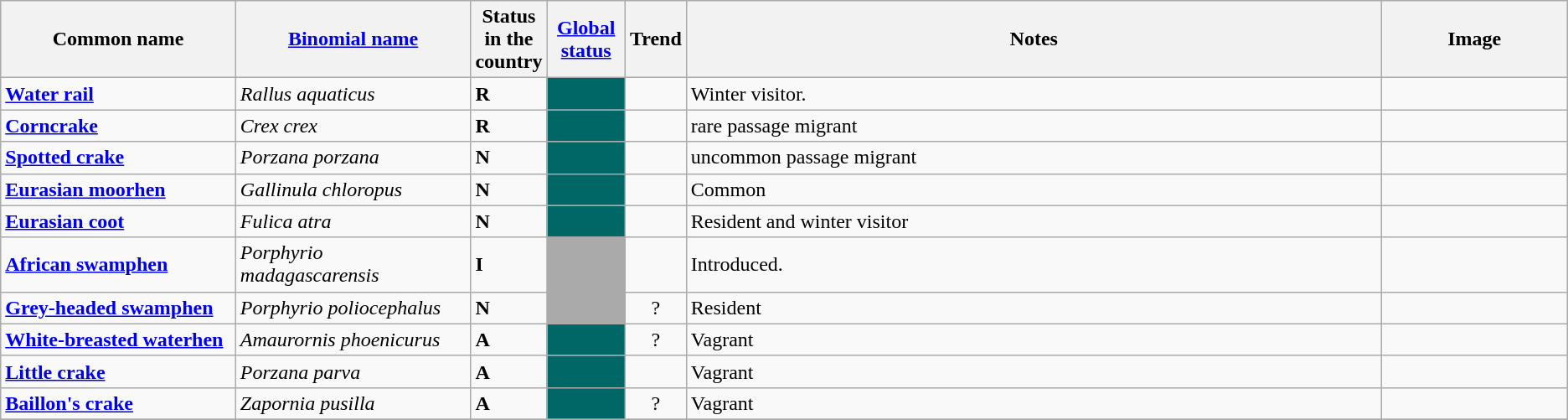<table class="wikitable sortable">
<tr>
<th width="15%">Common name</th>
<th width="15%"><a href='#'>Binomial name</a></th>
<th width="1%">Status in the country</th>
<th width="5%"><a href='#'>Global status</a></th>
<th width="1%">Trend</th>
<th class="unsortable">Notes</th>
<th class="unsortable">Image</th>
</tr>
<tr>
<td><strong><a href='#'>Water rail</a></strong></td>
<td><em>Rallus aquaticus</em></td>
<td><strong>R</strong></td>
<td align=center style="background: #006666"></td>
<td align=center></td>
<td>Winter visitor.</td>
<td></td>
</tr>
<tr>
<td><strong><a href='#'>Corncrake</a></strong></td>
<td><em>Crex crex</em></td>
<td><strong>R</strong></td>
<td align=center style="background: #006666"></td>
<td align=center></td>
<td>rare passage migrant</td>
<td></td>
</tr>
<tr>
<td><strong><a href='#'>Spotted crake</a></strong></td>
<td><em>Porzana porzana</em></td>
<td><strong>N</strong></td>
<td align=center style="background: #006666"></td>
<td align=center></td>
<td>uncommon passage migrant</td>
<td></td>
</tr>
<tr>
<td><strong><a href='#'>Eurasian moorhen</a></strong></td>
<td><em>Gallinula chloropus</em></td>
<td><strong>N</strong></td>
<td align=center style="background: #006666"></td>
<td align=center></td>
<td>Common</td>
<td></td>
</tr>
<tr>
<td><strong><a href='#'>Eurasian coot</a></strong></td>
<td><em>Fulica atra</em></td>
<td><strong>N</strong></td>
<td align=center style="background: #006666"></td>
<td align=center></td>
<td>Resident and winter visitor</td>
<td></td>
</tr>
<tr>
<td><strong><a href='#'>African swamphen</a></strong></td>
<td><em>Porphyrio madagascarensis</em></td>
<td><strong>I</strong></td>
<td align=center style="background: #AAA"></td>
<td align=center></td>
<td>Introduced.</td>
<td></td>
</tr>
<tr>
<td><strong><a href='#'>Grey-headed swamphen</a></strong></td>
<td><em>Porphyrio poliocephalus</em></td>
<td><strong>N</strong></td>
<td align=center style="background: #AAA"></td>
<td align=center>?</td>
<td>Resident</td>
<td></td>
</tr>
<tr>
<td><strong><a href='#'>White-breasted waterhen</a></strong></td>
<td><em>Amaurornis phoenicurus</em></td>
<td><strong>A</strong></td>
<td align=center style="background: #006666"></td>
<td align=center>?</td>
<td>Vagrant</td>
<td></td>
</tr>
<tr>
<td><strong><a href='#'>Little crake</a></strong></td>
<td><em>Porzana parva</em></td>
<td><strong>A</strong></td>
<td align=center style="background: #006666"></td>
<td align=center></td>
<td>Vagrant</td>
<td></td>
</tr>
<tr>
<td><strong><a href='#'>Baillon's crake</a></strong></td>
<td><em>Zapornia pusilla</em></td>
<td><strong>A</strong></td>
<td align=center style="background: #006666"></td>
<td align=center>?</td>
<td>Vagrant</td>
<td></td>
</tr>
<tr>
</tr>
</table>
